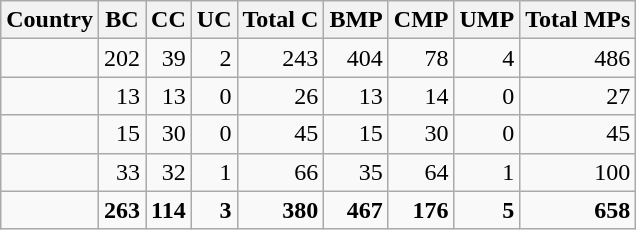<table class="wikitable mw-datatable sortable">
<tr>
<th>Country</th>
<th>BC</th>
<th>CC</th>
<th>UC</th>
<th>Total C</th>
<th>BMP</th>
<th>CMP</th>
<th>UMP</th>
<th>Total MPs</th>
</tr>
<tr>
<td></td>
<td align=right>202</td>
<td align=right>39</td>
<td align=right>2</td>
<td align=right>243</td>
<td align=right>404</td>
<td align=right>78</td>
<td align=right>4</td>
<td align=right>486</td>
</tr>
<tr>
<td></td>
<td align=right>13</td>
<td align=right>13</td>
<td align=right>0</td>
<td align=right>26</td>
<td align=right>13</td>
<td align=right>14</td>
<td align=right>0</td>
<td align=right>27</td>
</tr>
<tr>
<td></td>
<td align=right>15</td>
<td align=right>30</td>
<td align=right>0</td>
<td align=right>45</td>
<td align=right>15</td>
<td align=right>30</td>
<td align=right>0</td>
<td align=right>45</td>
</tr>
<tr>
<td></td>
<td align=right>33</td>
<td align=right>32</td>
<td align=right>1</td>
<td align=right>66</td>
<td align=right>35</td>
<td align=right>64</td>
<td align=right>1</td>
<td align=right>100</td>
</tr>
<tr class="sortbottom" style="font-weight:bold">
<td></td>
<td align=right>263</td>
<td align=right>114</td>
<td align=right>3</td>
<td align=right>380</td>
<td align=right>467</td>
<td align=right>176</td>
<td align=right>5</td>
<td align=right>658</td>
</tr>
</table>
